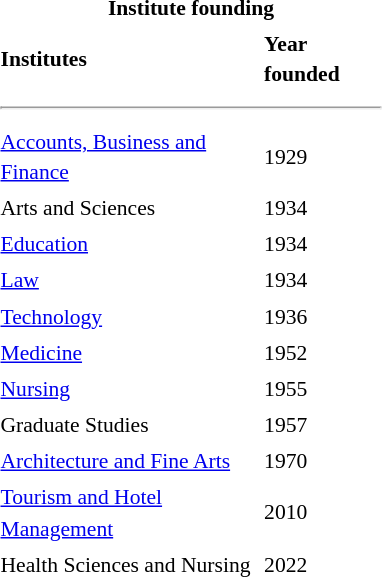<table class="toccolours" style="float:right; margin-left:1em; font-size:90%; line-height:1.4em; width:260px;">
<tr>
<th colspan="2" style="text-align: center;"><strong>Institute founding</strong></th>
</tr>
<tr>
<td><strong>Institutes</strong></td>
<td><strong>Year founded</strong></td>
</tr>
<tr>
<td colspan="2"><hr></td>
</tr>
<tr>
<td><a href='#'>Accounts, Business and Finance</a></td>
<td>1929</td>
</tr>
<tr>
<td>Arts and Sciences</td>
<td>1934</td>
</tr>
<tr>
<td><a href='#'>Education</a></td>
<td>1934</td>
</tr>
<tr>
<td><a href='#'>Law</a></td>
<td>1934</td>
</tr>
<tr>
<td><a href='#'>Technology</a></td>
<td>1936</td>
</tr>
<tr>
<td><a href='#'>Medicine</a></td>
<td>1952</td>
</tr>
<tr>
<td><a href='#'>Nursing</a></td>
<td>1955</td>
</tr>
<tr>
<td>Graduate Studies</td>
<td>1957</td>
</tr>
<tr>
<td><a href='#'>Architecture and Fine Arts</a></td>
<td>1970</td>
</tr>
<tr>
<td><a href='#'>Tourism and Hotel Management</a></td>
<td>2010</td>
</tr>
<tr>
<td>Health Sciences and Nursing</td>
<td>2022</td>
</tr>
</table>
